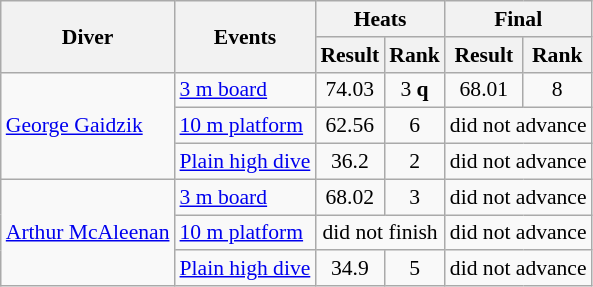<table class=wikitable style="font-size:90%">
<tr>
<th rowspan="2">Diver</th>
<th rowspan="2">Events</th>
<th colspan="2">Heats</th>
<th colspan="2">Final</th>
</tr>
<tr>
<th>Result</th>
<th>Rank</th>
<th>Result</th>
<th>Rank</th>
</tr>
<tr>
<td rowspan=3><a href='#'>George Gaidzik</a></td>
<td><a href='#'>3 m board</a></td>
<td align=center>74.03</td>
<td align=center>3 <strong>q</strong></td>
<td align=center>68.01</td>
<td align=center>8</td>
</tr>
<tr>
<td><a href='#'>10 m platform</a></td>
<td align=center>62.56</td>
<td align=center>6</td>
<td align=center colspan=2>did not advance</td>
</tr>
<tr>
<td><a href='#'>Plain high dive</a></td>
<td align=center>36.2</td>
<td align=center>2</td>
<td align=center colspan=2>did not advance</td>
</tr>
<tr>
<td rowspan=3><a href='#'>Arthur McAleenan</a></td>
<td><a href='#'>3 m board</a></td>
<td align=center>68.02</td>
<td align=center>3</td>
<td align=center colspan=2>did not advance</td>
</tr>
<tr>
<td><a href='#'>10 m platform</a></td>
<td align=center colspan=2>did not finish</td>
<td align=center colspan=2>did not advance</td>
</tr>
<tr>
<td><a href='#'>Plain high dive</a></td>
<td align=center>34.9</td>
<td align=center>5</td>
<td align=center colspan=2>did not advance</td>
</tr>
</table>
